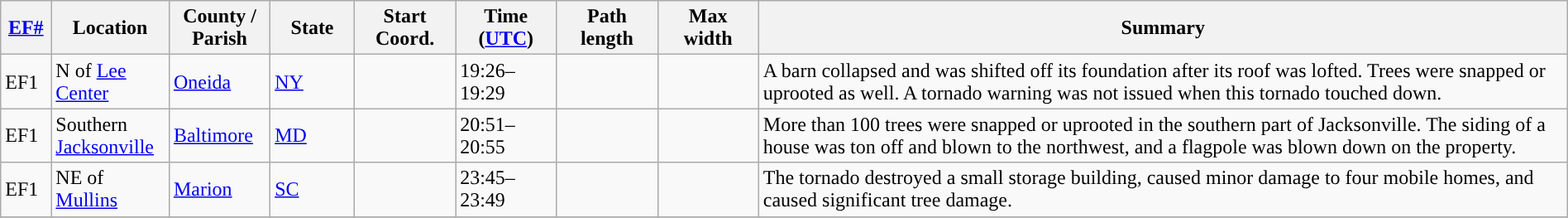<table class="wikitable sortable" style="width:100%;">
<tr>
<th scope="col"  style="width:3%; text-align:center;"><a href='#'>EF#</a></th>
<th scope="col"  style="width:7%; text-align:center;" class="unsortable">Location</th>
<th scope="col"  style="width:6%; text-align:center;" class="unsortable">County / Parish</th>
<th scope="col"  style="width:5%; text-align:center;">State</th>
<th scope="col"  style="width:6%; text-align:center;">Start Coord.</th>
<th scope="col"  style="width:6%; text-align:center;">Time (<a href='#'>UTC</a>)</th>
<th scope="col"  style="width:6%; text-align:center;">Path length</th>
<th scope="col"  style="width:6%; text-align:center;">Max width</th>
<th scope="col" class="unsortable" style="width:48%; text-align:center;">Summary</th>
</tr>
<tr>
<td>EF1</td>
<td>N of <a href='#'>Lee Center</a></td>
<td><a href='#'>Oneida</a></td>
<td><a href='#'>NY</a></td>
<td></td>
<td>19:26–19:29</td>
<td></td>
<td></td>
<td>A barn collapsed and was shifted off its foundation after its roof was lofted. Trees were snapped or uprooted as well. A tornado warning was not issued when this tornado touched down.</td>
</tr>
<tr>
<td>EF1</td>
<td>Southern <a href='#'>Jacksonville</a></td>
<td><a href='#'>Baltimore</a></td>
<td><a href='#'>MD</a></td>
<td></td>
<td>20:51–20:55</td>
<td></td>
<td></td>
<td>More than 100 trees were snapped or uprooted in the southern part of Jacksonville. The siding of a house was ton off and blown  to the northwest, and a flagpole was blown down on the property.</td>
</tr>
<tr>
<td>EF1</td>
<td>NE of <a href='#'>Mullins</a></td>
<td><a href='#'>Marion</a></td>
<td><a href='#'>SC</a></td>
<td></td>
<td>23:45–23:49</td>
<td></td>
<td></td>
<td>The tornado destroyed a small storage building, caused minor damage to four mobile homes, and caused significant tree damage.</td>
</tr>
<tr>
</tr>
</table>
